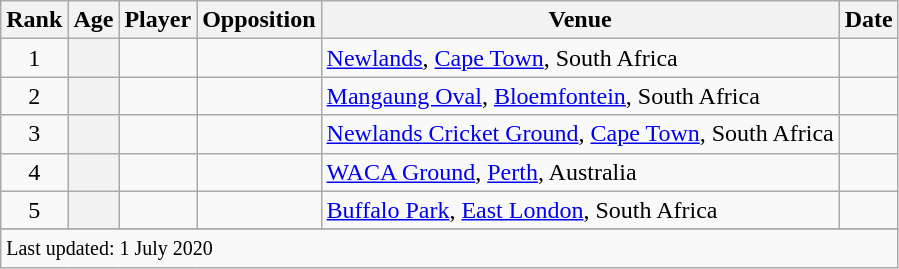<table class="wikitable plainrowheaders sortable">
<tr>
<th scope=col>Rank</th>
<th scope=col>Age</th>
<th scope=col>Player</th>
<th scope=col>Opposition</th>
<th scope=col>Venue</th>
<th scope=col>Date</th>
</tr>
<tr>
<td align=center>1</td>
<th scope=row style=text-align:center;></th>
<td></td>
<td></td>
<td><a href='#'>Newlands</a>, <a href='#'>Cape Town</a>, South Africa</td>
<td></td>
</tr>
<tr>
<td align=center>2</td>
<th scope=row style=text-align:center;></th>
<td></td>
<td></td>
<td><a href='#'>Mangaung Oval</a>, <a href='#'>Bloemfontein</a>, South Africa</td>
<td></td>
</tr>
<tr>
<td align=center>3</td>
<th scope=row style=text-align:center;></th>
<td></td>
<td></td>
<td><a href='#'>Newlands Cricket Ground</a>, <a href='#'>Cape Town</a>, South Africa</td>
<td></td>
</tr>
<tr>
<td align=center>4</td>
<th scope=row style=text-align:center;></th>
<td></td>
<td></td>
<td><a href='#'>WACA Ground</a>, <a href='#'>Perth</a>, Australia</td>
<td></td>
</tr>
<tr>
<td align=center>5</td>
<th scope=row style=text-align:center;></th>
<td></td>
<td></td>
<td><a href='#'>Buffalo Park</a>, <a href='#'>East London</a>, South Africa</td>
<td></td>
</tr>
<tr>
</tr>
<tr class=sortbottom>
<td colspan=7><small>Last updated: 1 July 2020</small></td>
</tr>
</table>
